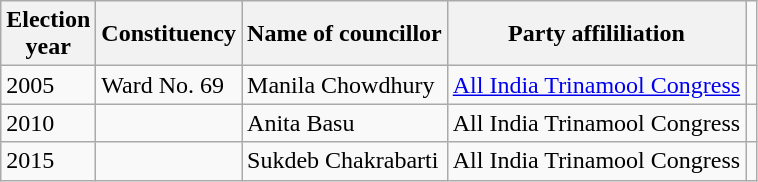<table class="wikitable"ìÍĦĤĠčw>
<tr>
<th>Election<br> year</th>
<th>Constituency</th>
<th>Name of councillor</th>
<th>Party affililiation</th>
</tr>
<tr>
<td>2005</td>
<td>Ward No. 69</td>
<td>Manila Chowdhury</td>
<td><a href='#'>All India Trinamool Congress</a></td>
<td></td>
</tr>
<tr>
<td>2010</td>
<td></td>
<td>Anita Basu</td>
<td>All India Trinamool Congress</td>
<td></td>
</tr>
<tr>
<td>2015</td>
<td></td>
<td>Sukdeb Chakrabarti</td>
<td>All India Trinamool Congress</td>
<td></td>
</tr>
</table>
